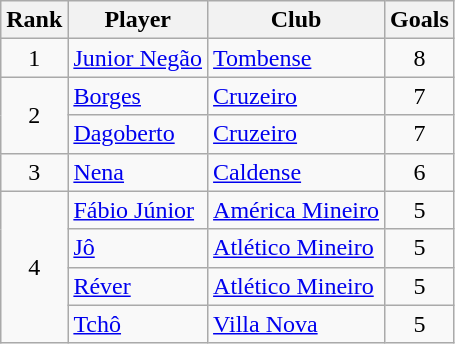<table class="wikitable" style="text-align:center">
<tr>
<th>Rank</th>
<th>Player</th>
<th>Club</th>
<th>Goals</th>
</tr>
<tr>
<td rowspan="1">1</td>
<td align="left"> <a href='#'>Junior Negão</a></td>
<td align="left"><a href='#'>Tombense</a></td>
<td>8</td>
</tr>
<tr>
<td rowspan="2">2</td>
<td align="left"> <a href='#'>Borges</a></td>
<td align="left"><a href='#'>Cruzeiro</a></td>
<td>7</td>
</tr>
<tr>
<td align="left"> <a href='#'>Dagoberto</a></td>
<td align="left"><a href='#'>Cruzeiro</a></td>
<td>7</td>
</tr>
<tr>
<td rowspan="1">3</td>
<td align="left"> <a href='#'>Nena</a></td>
<td align="left"><a href='#'>Caldense</a></td>
<td>6</td>
</tr>
<tr>
<td rowspan="4">4</td>
<td align="left"> <a href='#'>Fábio Júnior</a></td>
<td align="left"><a href='#'>América Mineiro</a></td>
<td>5</td>
</tr>
<tr>
<td align="left"> <a href='#'>Jô</a></td>
<td align="left"><a href='#'>Atlético Mineiro</a></td>
<td>5</td>
</tr>
<tr>
<td align="left"> <a href='#'>Réver</a></td>
<td align="left"><a href='#'>Atlético Mineiro</a></td>
<td>5</td>
</tr>
<tr>
<td align="left"> <a href='#'>Tchô</a></td>
<td align="left"><a href='#'>Villa Nova</a></td>
<td>5</td>
</tr>
</table>
